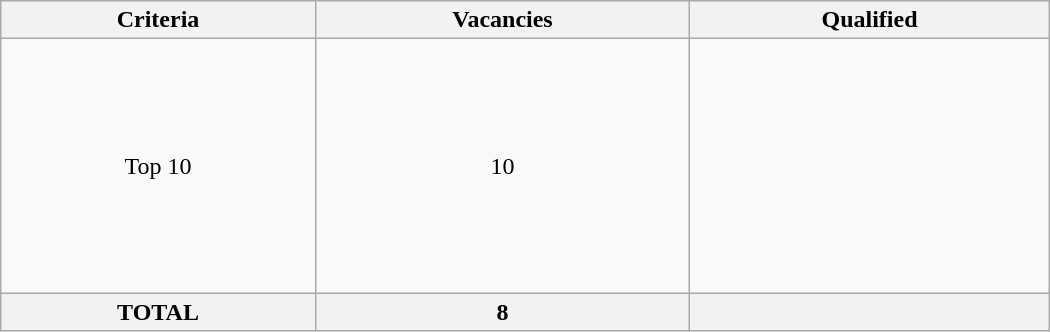<table class = "wikitable" width=700>
<tr>
<th>Criteria</th>
<th>Vacancies</th>
<th>Qualified</th>
</tr>
<tr>
<td align="center">Top 10</td>
<td align="center">10</td>
<td><br><br><br><br><br><br><s></s><br><s></s><br><br></td>
</tr>
<tr>
<th>TOTAL</th>
<th>8</th>
<th></th>
</tr>
</table>
